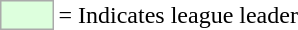<table>
<tr>
<td style="background:#DDFFDD; border:1px solid #aaa; width:2em;"></td>
<td>= Indicates league leader</td>
</tr>
</table>
